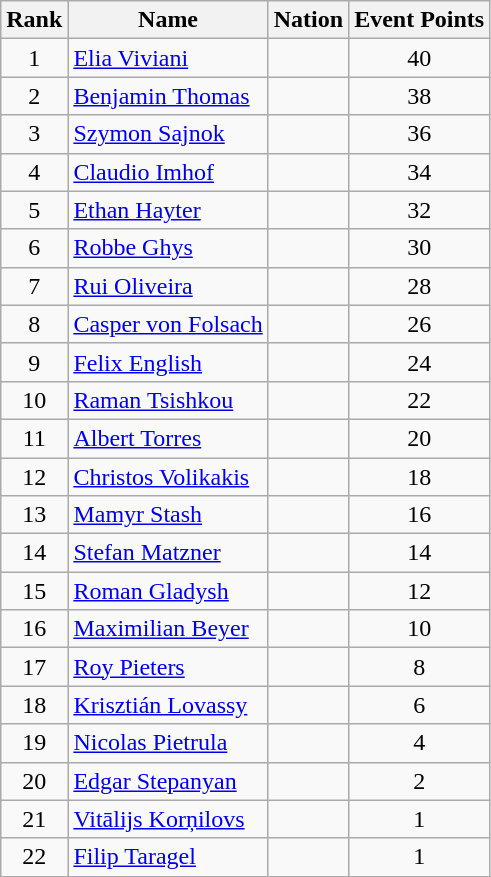<table class="wikitable sortable" style="text-align:center">
<tr>
<th>Rank</th>
<th>Name</th>
<th>Nation</th>
<th>Event Points</th>
</tr>
<tr>
<td>1</td>
<td align=left><a href='#'>Elia Viviani</a></td>
<td align=left></td>
<td>40</td>
</tr>
<tr>
<td>2</td>
<td align=left><a href='#'>Benjamin Thomas</a></td>
<td align=left></td>
<td>38</td>
</tr>
<tr>
<td>3</td>
<td align=left><a href='#'>Szymon Sajnok</a></td>
<td align=left></td>
<td>36</td>
</tr>
<tr>
<td>4</td>
<td align=left><a href='#'>Claudio Imhof</a></td>
<td align=left></td>
<td>34</td>
</tr>
<tr>
<td>5</td>
<td align=left><a href='#'>Ethan Hayter</a></td>
<td align=left></td>
<td>32</td>
</tr>
<tr>
<td>6</td>
<td align=left><a href='#'>Robbe Ghys</a></td>
<td align=left></td>
<td>30</td>
</tr>
<tr>
<td>7</td>
<td align=left><a href='#'>Rui Oliveira</a></td>
<td align=left></td>
<td>28</td>
</tr>
<tr>
<td>8</td>
<td align=left><a href='#'>Casper von Folsach</a></td>
<td align=left></td>
<td>26</td>
</tr>
<tr>
<td>9</td>
<td align=left><a href='#'>Felix English</a></td>
<td align=left></td>
<td>24</td>
</tr>
<tr>
<td>10</td>
<td align=left><a href='#'>Raman Tsishkou</a></td>
<td align=left></td>
<td>22</td>
</tr>
<tr>
<td>11</td>
<td align=left><a href='#'>Albert Torres</a></td>
<td align=left></td>
<td>20</td>
</tr>
<tr>
<td>12</td>
<td align=left><a href='#'>Christos Volikakis</a></td>
<td align=left></td>
<td>18</td>
</tr>
<tr>
<td>13</td>
<td align=left><a href='#'>Mamyr Stash</a></td>
<td align=left></td>
<td>16</td>
</tr>
<tr>
<td>14</td>
<td align=left><a href='#'>Stefan Matzner</a></td>
<td align=left></td>
<td>14</td>
</tr>
<tr>
<td>15</td>
<td align=left><a href='#'>Roman Gladysh</a></td>
<td align=left></td>
<td>12</td>
</tr>
<tr>
<td>16</td>
<td align=left><a href='#'>Maximilian Beyer</a></td>
<td align=left></td>
<td>10</td>
</tr>
<tr>
<td>17</td>
<td align=left><a href='#'>Roy Pieters</a></td>
<td align=left></td>
<td>8</td>
</tr>
<tr>
<td>18</td>
<td align=left><a href='#'>Krisztián Lovassy</a></td>
<td align=left></td>
<td>6</td>
</tr>
<tr>
<td>19</td>
<td align=left><a href='#'>Nicolas Pietrula</a></td>
<td align=left></td>
<td>4</td>
</tr>
<tr>
<td>20</td>
<td align=left><a href='#'>Edgar Stepanyan</a></td>
<td align=left></td>
<td>2</td>
</tr>
<tr>
<td>21</td>
<td align=left><a href='#'>Vitālijs Korņilovs</a></td>
<td align=left></td>
<td>1</td>
</tr>
<tr>
<td>22</td>
<td align=left><a href='#'>Filip Taragel</a></td>
<td align=left></td>
<td>1</td>
</tr>
</table>
